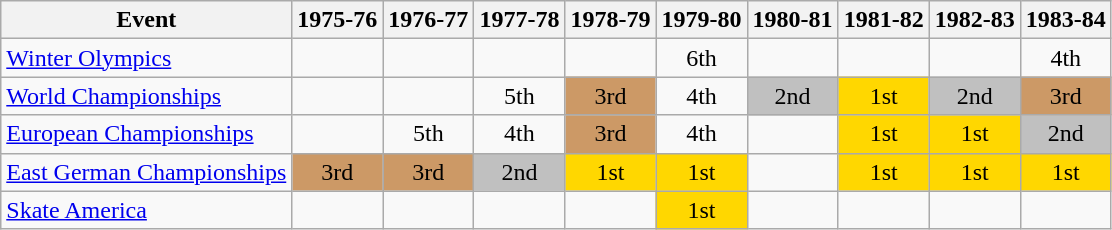<table class="wikitable">
<tr>
<th>Event</th>
<th>1975-76</th>
<th>1976-77</th>
<th>1977-78</th>
<th>1978-79</th>
<th>1979-80</th>
<th>1980-81</th>
<th>1981-82</th>
<th>1982-83</th>
<th>1983-84</th>
</tr>
<tr>
<td><a href='#'>Winter Olympics</a></td>
<td></td>
<td></td>
<td></td>
<td></td>
<td align="center">6th</td>
<td></td>
<td></td>
<td></td>
<td align="center">4th</td>
</tr>
<tr>
<td><a href='#'>World Championships</a></td>
<td></td>
<td></td>
<td align="center">5th</td>
<td align="center" bgcolor="cc9966">3rd</td>
<td align="center">4th</td>
<td align="center" bgcolor="silver">2nd</td>
<td align="center" bgcolor="gold">1st</td>
<td align="center" bgcolor="silver">2nd</td>
<td align="center" bgcolor="cc9966">3rd</td>
</tr>
<tr>
<td><a href='#'>European Championships</a></td>
<td></td>
<td align="center">5th</td>
<td align="center">4th</td>
<td align="center" bgcolor="cc9966">3rd</td>
<td align="center">4th</td>
<td></td>
<td align="center" bgcolor="gold">1st</td>
<td align="center" bgcolor="gold">1st</td>
<td align="center" bgcolor="silver">2nd</td>
</tr>
<tr>
<td><a href='#'>East German Championships</a></td>
<td align="center" bgcolor="cc9966">3rd</td>
<td align="center" bgcolor="cc9966">3rd</td>
<td align="center" bgcolor="silver">2nd</td>
<td align="center" bgcolor="gold">1st</td>
<td align="center" bgcolor="gold">1st</td>
<td></td>
<td align="center" bgcolor="gold">1st</td>
<td align="center" bgcolor="gold">1st</td>
<td align="center" bgcolor="gold">1st</td>
</tr>
<tr>
<td><a href='#'>Skate America</a></td>
<td></td>
<td></td>
<td></td>
<td></td>
<td align="center" bgcolor="gold">1st</td>
<td></td>
<td></td>
<td></td>
<td></td>
</tr>
</table>
